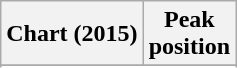<table class="wikitable sortable plainrowheaders">
<tr>
<th scope="col">Chart (2015)</th>
<th scope="col">Peak<br>position</th>
</tr>
<tr>
</tr>
<tr>
</tr>
<tr>
</tr>
</table>
